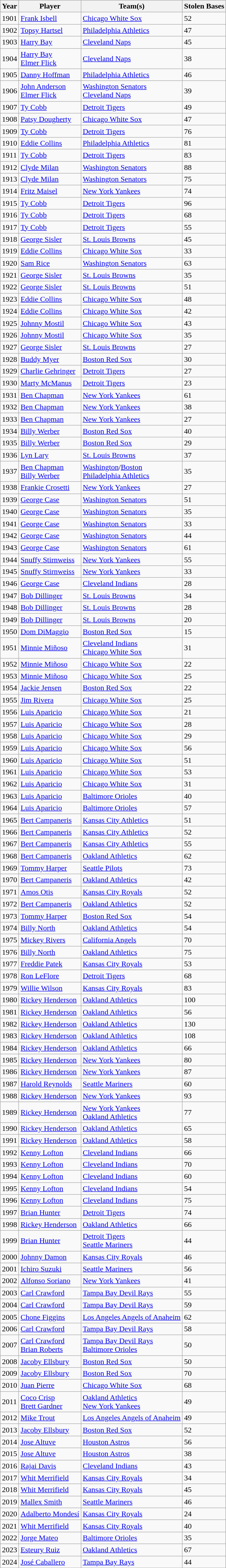<table class="wikitable sortable">
<tr>
<th>Year</th>
<th>Player</th>
<th>Team(s)</th>
<th>Stolen Bases</th>
</tr>
<tr>
<td>1901</td>
<td><a href='#'>Frank Isbell</a></td>
<td><a href='#'>Chicago White Sox</a></td>
<td>52</td>
</tr>
<tr>
<td>1902</td>
<td><a href='#'>Topsy Hartsel</a></td>
<td><a href='#'>Philadelphia Athletics</a></td>
<td>47</td>
</tr>
<tr>
<td>1903</td>
<td><a href='#'>Harry Bay</a></td>
<td><a href='#'>Cleveland Naps</a></td>
<td>45</td>
</tr>
<tr>
<td>1904</td>
<td><a href='#'>Harry Bay</a><br><a href='#'>Elmer Flick</a></td>
<td><a href='#'>Cleveland Naps</a></td>
<td>38</td>
</tr>
<tr>
<td>1905</td>
<td><a href='#'>Danny Hoffman</a></td>
<td><a href='#'>Philadelphia Athletics</a></td>
<td>46</td>
</tr>
<tr>
<td>1906</td>
<td><a href='#'>John Anderson</a><br><a href='#'>Elmer Flick</a></td>
<td><a href='#'>Washington Senators</a><br><a href='#'>Cleveland Naps</a></td>
<td>39</td>
</tr>
<tr>
<td>1907</td>
<td><a href='#'>Ty Cobb</a></td>
<td><a href='#'>Detroit Tigers</a></td>
<td>49</td>
</tr>
<tr>
<td>1908</td>
<td><a href='#'>Patsy Dougherty</a></td>
<td><a href='#'>Chicago White Sox</a></td>
<td>47</td>
</tr>
<tr>
<td>1909</td>
<td><a href='#'>Ty Cobb</a></td>
<td><a href='#'>Detroit Tigers</a></td>
<td>76</td>
</tr>
<tr>
<td>1910</td>
<td><a href='#'>Eddie Collins</a></td>
<td><a href='#'>Philadelphia Athletics</a></td>
<td>81</td>
</tr>
<tr>
<td>1911</td>
<td><a href='#'>Ty Cobb</a></td>
<td><a href='#'>Detroit Tigers</a></td>
<td>83</td>
</tr>
<tr>
<td>1912</td>
<td><a href='#'>Clyde Milan</a></td>
<td><a href='#'>Washington Senators</a></td>
<td>88</td>
</tr>
<tr>
<td>1913</td>
<td><a href='#'>Clyde Milan</a></td>
<td><a href='#'>Washington Senators</a></td>
<td>75</td>
</tr>
<tr>
<td>1914</td>
<td><a href='#'>Fritz Maisel</a></td>
<td><a href='#'>New York Yankees</a></td>
<td>74</td>
</tr>
<tr>
<td>1915</td>
<td><a href='#'>Ty Cobb</a></td>
<td><a href='#'>Detroit Tigers</a></td>
<td>96</td>
</tr>
<tr>
<td>1916</td>
<td><a href='#'>Ty Cobb</a></td>
<td><a href='#'>Detroit Tigers</a></td>
<td>68</td>
</tr>
<tr>
<td>1917</td>
<td><a href='#'>Ty Cobb</a></td>
<td><a href='#'>Detroit Tigers</a></td>
<td>55</td>
</tr>
<tr>
<td>1918</td>
<td><a href='#'>George Sisler</a></td>
<td><a href='#'>St. Louis Browns</a></td>
<td>45</td>
</tr>
<tr>
<td>1919</td>
<td><a href='#'>Eddie Collins</a></td>
<td><a href='#'>Chicago White Sox</a></td>
<td>33</td>
</tr>
<tr>
<td>1920</td>
<td><a href='#'>Sam Rice</a></td>
<td><a href='#'>Washington Senators</a></td>
<td>63</td>
</tr>
<tr>
<td>1921</td>
<td><a href='#'>George Sisler</a></td>
<td><a href='#'>St. Louis Browns</a></td>
<td>35</td>
</tr>
<tr>
<td>1922</td>
<td><a href='#'>George Sisler</a></td>
<td><a href='#'>St. Louis Browns</a></td>
<td>51</td>
</tr>
<tr>
<td>1923</td>
<td><a href='#'>Eddie Collins</a></td>
<td><a href='#'>Chicago White Sox</a></td>
<td>48</td>
</tr>
<tr>
<td>1924</td>
<td><a href='#'>Eddie Collins</a></td>
<td><a href='#'>Chicago White Sox</a></td>
<td>42</td>
</tr>
<tr>
<td>1925</td>
<td><a href='#'>Johnny Mostil</a></td>
<td><a href='#'>Chicago White Sox</a></td>
<td>43</td>
</tr>
<tr>
<td>1926</td>
<td><a href='#'>Johnny Mostil</a></td>
<td><a href='#'>Chicago White Sox</a></td>
<td>35</td>
</tr>
<tr>
<td>1927</td>
<td><a href='#'>George Sisler</a></td>
<td><a href='#'>St. Louis Browns</a></td>
<td>27</td>
</tr>
<tr>
<td>1928</td>
<td><a href='#'>Buddy Myer</a></td>
<td><a href='#'>Boston Red Sox</a></td>
<td>30</td>
</tr>
<tr>
<td>1929</td>
<td><a href='#'>Charlie Gehringer</a></td>
<td><a href='#'>Detroit Tigers</a></td>
<td>27</td>
</tr>
<tr>
<td>1930</td>
<td><a href='#'>Marty McManus</a></td>
<td><a href='#'>Detroit Tigers</a></td>
<td>23</td>
</tr>
<tr>
<td>1931</td>
<td><a href='#'>Ben Chapman</a></td>
<td><a href='#'>New York Yankees</a></td>
<td>61</td>
</tr>
<tr>
<td>1932</td>
<td><a href='#'>Ben Chapman</a></td>
<td><a href='#'>New York Yankees</a></td>
<td>38</td>
</tr>
<tr>
<td>1933</td>
<td><a href='#'>Ben Chapman</a></td>
<td><a href='#'>New York Yankees</a></td>
<td>27</td>
</tr>
<tr>
<td>1934</td>
<td><a href='#'>Billy Werber</a></td>
<td><a href='#'>Boston Red Sox</a></td>
<td>40</td>
</tr>
<tr>
<td>1935</td>
<td><a href='#'>Billy Werber</a></td>
<td><a href='#'>Boston Red Sox</a></td>
<td>29</td>
</tr>
<tr>
<td>1936</td>
<td><a href='#'>Lyn Lary</a></td>
<td><a href='#'>St. Louis Browns</a></td>
<td>37</td>
</tr>
<tr>
<td>1937</td>
<td><a href='#'>Ben Chapman</a><br><a href='#'>Billy Werber</a></td>
<td><a href='#'>Washington</a>/<a href='#'>Boston</a><br><a href='#'>Philadelphia Athletics</a></td>
<td>35</td>
</tr>
<tr>
<td>1938</td>
<td><a href='#'>Frankie Crosetti</a></td>
<td><a href='#'>New York Yankees</a></td>
<td>27</td>
</tr>
<tr>
<td>1939</td>
<td><a href='#'>George Case</a></td>
<td><a href='#'>Washington Senators</a></td>
<td>51</td>
</tr>
<tr>
<td>1940</td>
<td><a href='#'>George Case</a></td>
<td><a href='#'>Washington Senators</a></td>
<td>35</td>
</tr>
<tr>
<td>1941</td>
<td><a href='#'>George Case</a></td>
<td><a href='#'>Washington Senators</a></td>
<td>33</td>
</tr>
<tr>
<td>1942</td>
<td><a href='#'>George Case</a></td>
<td><a href='#'>Washington Senators</a></td>
<td>44</td>
</tr>
<tr>
<td>1943</td>
<td><a href='#'>George Case</a></td>
<td><a href='#'>Washington Senators</a></td>
<td>61</td>
</tr>
<tr>
<td>1944</td>
<td><a href='#'>Snuffy Stirnweiss</a></td>
<td><a href='#'>New York Yankees</a></td>
<td>55</td>
</tr>
<tr>
<td>1945</td>
<td><a href='#'>Snuffy Stirnweiss</a></td>
<td><a href='#'>New York Yankees</a></td>
<td>33</td>
</tr>
<tr>
<td>1946</td>
<td><a href='#'>George Case</a></td>
<td><a href='#'>Cleveland Indians</a></td>
<td>28</td>
</tr>
<tr>
<td>1947</td>
<td><a href='#'>Bob Dillinger</a></td>
<td><a href='#'>St. Louis Browns</a></td>
<td>34</td>
</tr>
<tr>
<td>1948</td>
<td><a href='#'>Bob Dillinger</a></td>
<td><a href='#'>St. Louis Browns</a></td>
<td>28</td>
</tr>
<tr>
<td>1949</td>
<td><a href='#'>Bob Dillinger</a></td>
<td><a href='#'>St. Louis Browns</a></td>
<td>20</td>
</tr>
<tr>
<td>1950</td>
<td><a href='#'>Dom DiMaggio</a></td>
<td><a href='#'>Boston Red Sox</a></td>
<td>15</td>
</tr>
<tr>
<td>1951</td>
<td><a href='#'>Minnie Miñoso</a></td>
<td><a href='#'>Cleveland Indians</a><br><a href='#'>Chicago White Sox</a></td>
<td>31</td>
</tr>
<tr>
<td>1952</td>
<td><a href='#'>Minnie Miñoso</a></td>
<td><a href='#'>Chicago White Sox</a></td>
<td>22</td>
</tr>
<tr>
<td>1953</td>
<td><a href='#'>Minnie Miñoso</a></td>
<td><a href='#'>Chicago White Sox</a></td>
<td>25</td>
</tr>
<tr>
<td>1954</td>
<td><a href='#'>Jackie Jensen</a></td>
<td><a href='#'>Boston Red Sox</a></td>
<td>22</td>
</tr>
<tr>
<td>1955</td>
<td><a href='#'>Jim Rivera</a></td>
<td><a href='#'>Chicago White Sox</a></td>
<td>25</td>
</tr>
<tr>
<td>1956</td>
<td><a href='#'>Luis Aparicio</a></td>
<td><a href='#'>Chicago White Sox</a></td>
<td>21</td>
</tr>
<tr>
<td>1957</td>
<td><a href='#'>Luis Aparicio</a></td>
<td><a href='#'>Chicago White Sox</a></td>
<td>28</td>
</tr>
<tr>
<td>1958</td>
<td><a href='#'>Luis Aparicio</a></td>
<td><a href='#'>Chicago White Sox</a></td>
<td>29</td>
</tr>
<tr>
<td>1959</td>
<td><a href='#'>Luis Aparicio</a></td>
<td><a href='#'>Chicago White Sox</a></td>
<td>56</td>
</tr>
<tr>
<td>1960</td>
<td><a href='#'>Luis Aparicio</a></td>
<td><a href='#'>Chicago White Sox</a></td>
<td>51</td>
</tr>
<tr>
<td>1961</td>
<td><a href='#'>Luis Aparicio</a></td>
<td><a href='#'>Chicago White Sox</a></td>
<td>53</td>
</tr>
<tr>
<td>1962</td>
<td><a href='#'>Luis Aparicio</a></td>
<td><a href='#'>Chicago White Sox</a></td>
<td>31</td>
</tr>
<tr>
<td>1963</td>
<td><a href='#'>Luis Aparicio</a></td>
<td><a href='#'>Baltimore Orioles</a></td>
<td>40</td>
</tr>
<tr>
<td>1964</td>
<td><a href='#'>Luis Aparicio</a></td>
<td><a href='#'>Baltimore Orioles</a></td>
<td>57</td>
</tr>
<tr>
<td>1965</td>
<td><a href='#'>Bert Campaneris</a></td>
<td><a href='#'>Kansas City Athletics</a></td>
<td>51</td>
</tr>
<tr>
<td>1966</td>
<td><a href='#'>Bert Campaneris</a></td>
<td><a href='#'>Kansas City Athletics</a></td>
<td>52</td>
</tr>
<tr>
<td>1967</td>
<td><a href='#'>Bert Campaneris</a></td>
<td><a href='#'>Kansas City Athletics</a></td>
<td>55</td>
</tr>
<tr>
<td>1968</td>
<td><a href='#'>Bert Campaneris</a></td>
<td><a href='#'>Oakland Athletics</a></td>
<td>62</td>
</tr>
<tr>
<td>1969</td>
<td><a href='#'>Tommy Harper</a></td>
<td><a href='#'>Seattle Pilots</a></td>
<td>73</td>
</tr>
<tr>
<td>1970</td>
<td><a href='#'>Bert Campaneris</a></td>
<td><a href='#'>Oakland Athletics</a></td>
<td>42</td>
</tr>
<tr>
<td>1971</td>
<td><a href='#'>Amos Otis</a></td>
<td><a href='#'>Kansas City Royals</a></td>
<td>52</td>
</tr>
<tr>
<td>1972</td>
<td><a href='#'>Bert Campaneris</a></td>
<td><a href='#'>Oakland Athletics</a></td>
<td>52</td>
</tr>
<tr>
<td>1973</td>
<td><a href='#'>Tommy Harper</a></td>
<td><a href='#'>Boston Red Sox</a></td>
<td>54</td>
</tr>
<tr>
<td>1974</td>
<td><a href='#'>Billy North</a></td>
<td><a href='#'>Oakland Athletics</a></td>
<td>54</td>
</tr>
<tr>
<td>1975</td>
<td><a href='#'>Mickey Rivers</a></td>
<td><a href='#'>California Angels</a></td>
<td>70</td>
</tr>
<tr>
<td>1976</td>
<td><a href='#'>Billy North</a></td>
<td><a href='#'>Oakland Athletics</a></td>
<td>75</td>
</tr>
<tr>
<td>1977</td>
<td><a href='#'>Freddie Patek</a></td>
<td><a href='#'>Kansas City Royals</a></td>
<td>53</td>
</tr>
<tr>
<td>1978</td>
<td><a href='#'>Ron LeFlore</a></td>
<td><a href='#'>Detroit Tigers</a></td>
<td>68</td>
</tr>
<tr>
<td>1979</td>
<td><a href='#'>Willie Wilson</a></td>
<td><a href='#'>Kansas City Royals</a></td>
<td>83</td>
</tr>
<tr>
<td>1980</td>
<td><a href='#'>Rickey Henderson</a></td>
<td><a href='#'>Oakland Athletics</a></td>
<td>100</td>
</tr>
<tr>
<td>1981</td>
<td><a href='#'>Rickey Henderson</a></td>
<td><a href='#'>Oakland Athletics</a></td>
<td>56</td>
</tr>
<tr>
<td>1982</td>
<td><a href='#'>Rickey Henderson</a></td>
<td><a href='#'>Oakland Athletics</a></td>
<td>130</td>
</tr>
<tr>
<td>1983</td>
<td><a href='#'>Rickey Henderson</a></td>
<td><a href='#'>Oakland Athletics</a></td>
<td>108</td>
</tr>
<tr>
<td>1984</td>
<td><a href='#'>Rickey Henderson</a></td>
<td><a href='#'>Oakland Athletics</a></td>
<td>66</td>
</tr>
<tr>
<td>1985</td>
<td><a href='#'>Rickey Henderson</a></td>
<td><a href='#'>New York Yankees</a></td>
<td>80</td>
</tr>
<tr>
<td>1986</td>
<td><a href='#'>Rickey Henderson</a></td>
<td><a href='#'>New York Yankees</a></td>
<td>87</td>
</tr>
<tr>
<td>1987</td>
<td><a href='#'>Harold Reynolds</a></td>
<td><a href='#'>Seattle Mariners</a></td>
<td>60</td>
</tr>
<tr>
<td>1988</td>
<td><a href='#'>Rickey Henderson</a></td>
<td><a href='#'>New York Yankees</a></td>
<td>93</td>
</tr>
<tr>
<td>1989</td>
<td><a href='#'>Rickey Henderson</a></td>
<td><a href='#'>New York Yankees</a><br><a href='#'>Oakland Athletics</a></td>
<td>77</td>
</tr>
<tr>
<td>1990</td>
<td><a href='#'>Rickey Henderson</a></td>
<td><a href='#'>Oakland Athletics</a></td>
<td>65</td>
</tr>
<tr>
<td>1991</td>
<td><a href='#'>Rickey Henderson</a></td>
<td><a href='#'>Oakland Athletics</a></td>
<td>58</td>
</tr>
<tr>
<td>1992</td>
<td><a href='#'>Kenny Lofton</a></td>
<td><a href='#'>Cleveland Indians</a></td>
<td>66</td>
</tr>
<tr>
<td>1993</td>
<td><a href='#'>Kenny Lofton</a></td>
<td><a href='#'>Cleveland Indians</a></td>
<td>70</td>
</tr>
<tr>
<td>1994</td>
<td><a href='#'>Kenny Lofton</a></td>
<td><a href='#'>Cleveland Indians</a></td>
<td>60</td>
</tr>
<tr>
<td>1995</td>
<td><a href='#'>Kenny Lofton</a></td>
<td><a href='#'>Cleveland Indians</a></td>
<td>54</td>
</tr>
<tr>
<td>1996</td>
<td><a href='#'>Kenny Lofton</a></td>
<td><a href='#'>Cleveland Indians</a></td>
<td>75</td>
</tr>
<tr>
<td>1997</td>
<td><a href='#'>Brian Hunter</a></td>
<td><a href='#'>Detroit Tigers</a></td>
<td>74</td>
</tr>
<tr>
<td>1998</td>
<td><a href='#'>Rickey Henderson</a></td>
<td><a href='#'>Oakland Athletics</a></td>
<td>66</td>
</tr>
<tr>
<td>1999</td>
<td><a href='#'>Brian Hunter</a></td>
<td><a href='#'>Detroit Tigers</a><br><a href='#'>Seattle Mariners</a></td>
<td>44</td>
</tr>
<tr>
<td>2000</td>
<td><a href='#'>Johnny Damon</a></td>
<td><a href='#'>Kansas City Royals</a></td>
<td>46</td>
</tr>
<tr>
<td>2001</td>
<td><a href='#'>Ichiro Suzuki</a></td>
<td><a href='#'>Seattle Mariners</a></td>
<td>56</td>
</tr>
<tr>
<td>2002</td>
<td><a href='#'>Alfonso Soriano</a></td>
<td><a href='#'>New York Yankees</a></td>
<td>41</td>
</tr>
<tr>
<td>2003</td>
<td><a href='#'>Carl Crawford</a></td>
<td><a href='#'>Tampa Bay Devil Rays</a></td>
<td>55</td>
</tr>
<tr>
<td>2004</td>
<td><a href='#'>Carl Crawford</a></td>
<td><a href='#'>Tampa Bay Devil Rays</a></td>
<td>59</td>
</tr>
<tr>
<td>2005</td>
<td><a href='#'>Chone Figgins</a></td>
<td><a href='#'>Los Angeles Angels of Anaheim</a></td>
<td>62</td>
</tr>
<tr>
<td>2006</td>
<td><a href='#'>Carl Crawford</a></td>
<td><a href='#'>Tampa Bay Devil Rays</a></td>
<td>58</td>
</tr>
<tr>
<td>2007</td>
<td><a href='#'>Carl Crawford</a><br><a href='#'>Brian Roberts</a></td>
<td><a href='#'>Tampa Bay Devil Rays</a><br><a href='#'>Baltimore Orioles</a></td>
<td>50</td>
</tr>
<tr>
<td>2008</td>
<td><a href='#'>Jacoby Ellsbury</a></td>
<td><a href='#'>Boston Red Sox</a></td>
<td>50</td>
</tr>
<tr>
<td>2009</td>
<td><a href='#'>Jacoby Ellsbury</a></td>
<td><a href='#'>Boston Red Sox</a></td>
<td>70</td>
</tr>
<tr>
<td>2010</td>
<td><a href='#'>Juan Pierre</a></td>
<td><a href='#'>Chicago White Sox</a></td>
<td>68</td>
</tr>
<tr>
<td>2011</td>
<td><a href='#'>Coco Crisp</a><br><a href='#'>Brett Gardner</a></td>
<td><a href='#'>Oakland Athletics</a><br><a href='#'>New York Yankees</a></td>
<td>49</td>
</tr>
<tr>
<td>2012</td>
<td><a href='#'>Mike Trout</a></td>
<td><a href='#'>Los Angeles Angels of Anaheim</a></td>
<td>49</td>
</tr>
<tr>
<td>2013</td>
<td><a href='#'>Jacoby Ellsbury</a></td>
<td><a href='#'>Boston Red Sox</a></td>
<td>52</td>
</tr>
<tr>
<td>2014</td>
<td><a href='#'>Jose Altuve</a></td>
<td><a href='#'>Houston Astros</a></td>
<td>56</td>
</tr>
<tr>
<td>2015</td>
<td><a href='#'>Jose Altuve</a></td>
<td><a href='#'>Houston Astros</a></td>
<td>38</td>
</tr>
<tr>
<td>2016</td>
<td><a href='#'>Rajai Davis</a></td>
<td><a href='#'>Cleveland Indians</a></td>
<td>43</td>
</tr>
<tr>
<td>2017</td>
<td><a href='#'>Whit Merrifield</a></td>
<td><a href='#'>Kansas City Royals</a></td>
<td>34</td>
</tr>
<tr>
<td>2018</td>
<td><a href='#'>Whit Merrifield</a></td>
<td><a href='#'>Kansas City Royals</a></td>
<td>45</td>
</tr>
<tr>
<td>2019</td>
<td><a href='#'>Mallex Smith</a></td>
<td><a href='#'>Seattle Mariners</a></td>
<td>46</td>
</tr>
<tr>
<td>2020</td>
<td><a href='#'>Adalberto Mondesí</a></td>
<td><a href='#'>Kansas City Royals</a></td>
<td>24</td>
</tr>
<tr>
<td>2021</td>
<td><a href='#'>Whit Merrifield</a></td>
<td><a href='#'>Kansas City Royals</a></td>
<td>40</td>
</tr>
<tr>
<td>2022</td>
<td><a href='#'>Jorge Mateo</a></td>
<td><a href='#'>Baltimore Orioles</a></td>
<td>35</td>
</tr>
<tr>
<td>2023</td>
<td><a href='#'>Esteury Ruiz</a></td>
<td><a href='#'>Oakland Athletics</a></td>
<td>67</td>
</tr>
<tr>
<td>2024</td>
<td><a href='#'>José Caballero</a></td>
<td><a href='#'>Tampa Bay Rays</a></td>
<td>44</td>
</tr>
</table>
